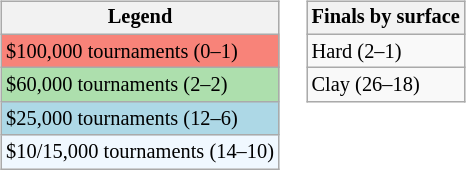<table>
<tr valign=top>
<td><br><table class=wikitable style="font-size:85%">
<tr>
<th>Legend</th>
</tr>
<tr style="background:#f88379;">
<td>$100,000 tournaments (0–1)</td>
</tr>
<tr style="background:#addfad;">
<td>$60,000 tournaments (2–2)</td>
</tr>
<tr style="background:lightblue;">
<td>$25,000 tournaments (12–6)</td>
</tr>
<tr style="background:#f0f8ff;">
<td>$10/15,000 tournaments (14–10)</td>
</tr>
</table>
</td>
<td><br><table class=wikitable style="font-size:85%">
<tr>
<th>Finals by surface</th>
</tr>
<tr>
<td>Hard (2–1)</td>
</tr>
<tr>
<td>Clay (26–18)</td>
</tr>
</table>
</td>
</tr>
</table>
